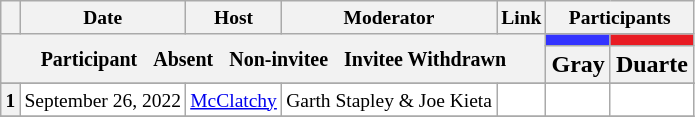<table class="wikitable" style="text-align:center;">
<tr style="font-size:small;">
<th scope="col"></th>
<th scope="col">Date</th>
<th scope="col">Host</th>
<th scope="col">Moderator</th>
<th scope="col">Link</th>
<th scope="col" colspan="4">Participants</th>
</tr>
<tr>
<th colspan="5" rowspan="2"> <small>Participant  </small> <small>Absent  </small> <small>Non-invitee  </small> <small>Invitee Withdrawn</small></th>
<th scope="col" style="background:#3333FF;"></th>
<th scope="col" style="background:#E81B23;"></th>
</tr>
<tr>
<th scope="col">Gray</th>
<th scope="col">Duarte</th>
</tr>
<tr>
</tr>
<tr style="background:#FFFFFF;font-size:small;">
<th scope="row">1</th>
<td style="white-space:nowrap;">September 26, 2022</td>
<td style="white-space:nowrap;"><a href='#'>McClatchy</a></td>
<td style="white-space:nowrap;">Garth Stapley & Joe Kieta</td>
<td style="white-space:nowrap;"></td>
<td></td>
<td></td>
</tr>
<tr>
</tr>
</table>
